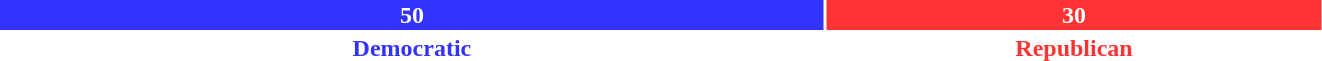<table style="width:70%">
<tr>
<td scope="row" colspan="2" style="text-align:center"></td>
</tr>
<tr>
<td scope="row" style="background:#3333FF; width:62.5%; text-align:center; color:white"><strong>50</strong></td>
<td style="background:#FF3333; width:37.5%; text-align:center; color:white"><strong>30</strong></td>
</tr>
<tr>
<td scope="row" style="text-align:center; color:#3333FF"><strong>Democratic</strong></td>
<td style="text-align:center; color:#FF3333"><strong>Republican</strong></td>
</tr>
</table>
